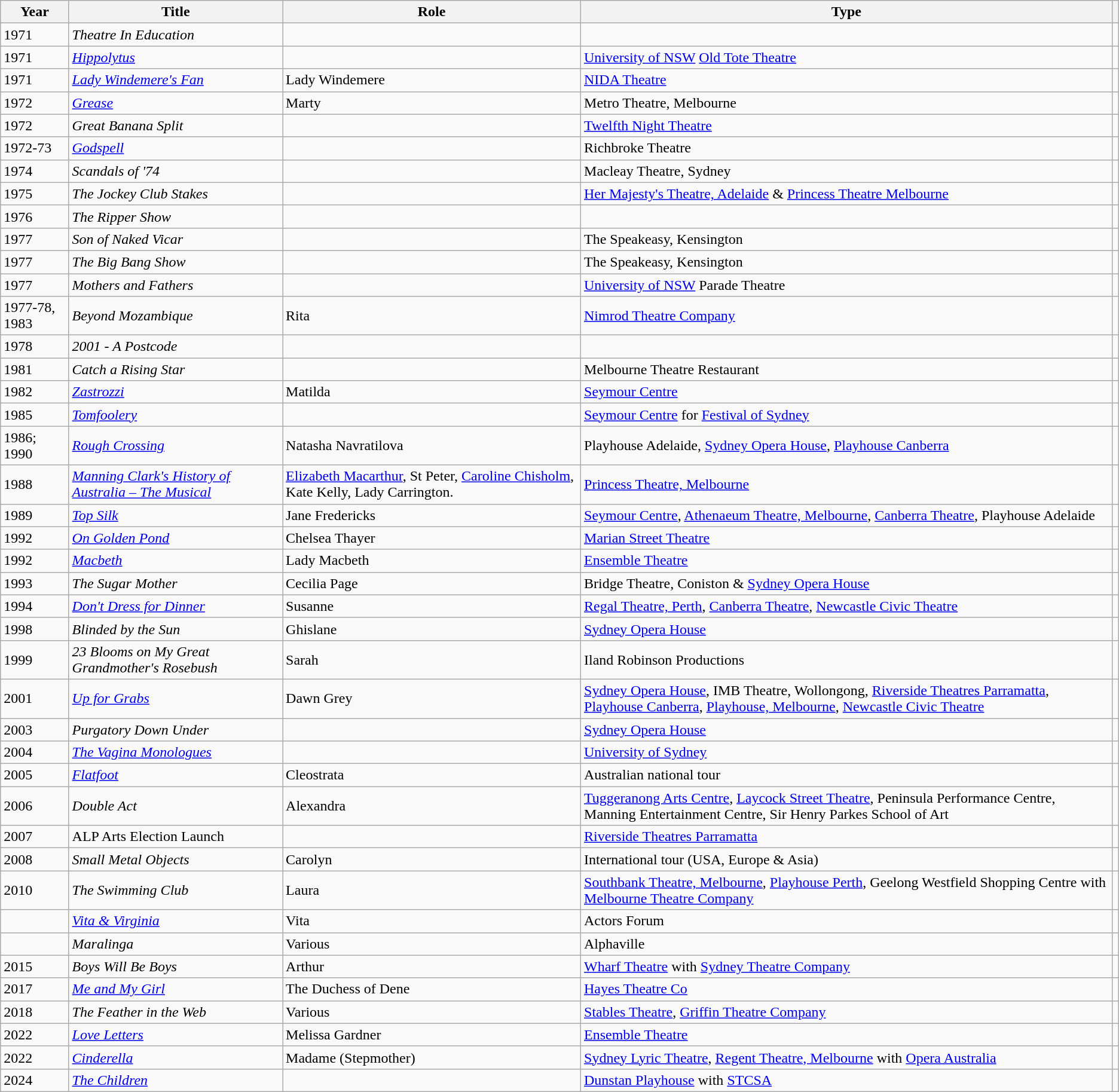<table class="wikitable">
<tr>
<th>Year</th>
<th>Title</th>
<th>Role</th>
<th>Type</th>
<th></th>
</tr>
<tr>
<td>1971</td>
<td><em>Theatre In Education</em></td>
<td></td>
<td></td>
<td></td>
</tr>
<tr>
<td>1971</td>
<td><em><a href='#'>Hippolytus</a></em></td>
<td></td>
<td><a href='#'>University of NSW</a> <a href='#'>Old Tote Theatre</a></td>
<td></td>
</tr>
<tr>
<td>1971</td>
<td><em><a href='#'>Lady Windemere's Fan</a></em></td>
<td>Lady Windemere</td>
<td><a href='#'>NIDA Theatre</a></td>
<td></td>
</tr>
<tr>
<td>1972</td>
<td><em><a href='#'>Grease</a></em></td>
<td>Marty</td>
<td>Metro Theatre, Melbourne</td>
<td></td>
</tr>
<tr>
<td>1972</td>
<td><em>Great Banana Split</em></td>
<td></td>
<td><a href='#'>Twelfth Night Theatre</a></td>
<td></td>
</tr>
<tr>
<td>1972-73</td>
<td><em><a href='#'>Godspell</a></em></td>
<td></td>
<td>Richbroke Theatre</td>
<td></td>
</tr>
<tr>
<td>1974</td>
<td><em>Scandals of '74</em></td>
<td></td>
<td>Macleay Theatre, Sydney</td>
<td></td>
</tr>
<tr>
<td>1975</td>
<td><em>The Jockey Club Stakes</em></td>
<td></td>
<td><a href='#'>Her Majesty's Theatre, Adelaide</a> & <a href='#'>Princess Theatre Melbourne</a></td>
<td></td>
</tr>
<tr>
<td>1976</td>
<td><em>The Ripper Show</em></td>
<td></td>
<td></td>
<td></td>
</tr>
<tr>
<td>1977</td>
<td><em>Son of Naked Vicar</em></td>
<td></td>
<td>The Speakeasy, Kensington</td>
<td></td>
</tr>
<tr>
<td>1977</td>
<td><em>The Big Bang Show</em></td>
<td></td>
<td>The Speakeasy, Kensington</td>
<td></td>
</tr>
<tr>
<td>1977</td>
<td><em>Mothers and Fathers</em></td>
<td></td>
<td><a href='#'>University of NSW</a> Parade Theatre</td>
<td></td>
</tr>
<tr>
<td>1977-78, 1983</td>
<td><em>Beyond Mozambique</em></td>
<td>Rita</td>
<td><a href='#'>Nimrod Theatre Company</a></td>
<td></td>
</tr>
<tr>
<td>1978</td>
<td><em>2001 - A Postcode</em></td>
<td></td>
<td></td>
<td></td>
</tr>
<tr>
<td>1981</td>
<td><em>Catch a Rising Star</em></td>
<td></td>
<td>Melbourne Theatre Restaurant</td>
<td></td>
</tr>
<tr>
<td>1982</td>
<td><em><a href='#'>Zastrozzi</a></em></td>
<td>Matilda</td>
<td><a href='#'>Seymour Centre</a></td>
<td></td>
</tr>
<tr>
<td>1985</td>
<td><em><a href='#'>Tomfoolery</a></em></td>
<td></td>
<td><a href='#'>Seymour Centre</a> for <a href='#'>Festival of Sydney</a></td>
<td></td>
</tr>
<tr>
<td>1986; 1990</td>
<td><em><a href='#'>Rough Crossing</a></em></td>
<td>Natasha Navratilova</td>
<td>Playhouse Adelaide, <a href='#'>Sydney Opera House</a>, <a href='#'>Playhouse Canberra</a></td>
<td></td>
</tr>
<tr>
<td>1988</td>
<td><em><a href='#'>Manning Clark's History of Australia – The Musical</a></em></td>
<td><a href='#'>Elizabeth Macarthur</a>, St Peter, <a href='#'>Caroline Chisholm</a>, Kate Kelly, Lady Carrington.</td>
<td><a href='#'>Princess Theatre, Melbourne</a></td>
<td></td>
</tr>
<tr>
<td>1989</td>
<td><em><a href='#'>Top Silk</a></em></td>
<td>Jane Fredericks</td>
<td><a href='#'>Seymour Centre</a>, <a href='#'>Athenaeum Theatre, Melbourne</a>, <a href='#'>Canberra Theatre</a>, Playhouse Adelaide</td>
<td></td>
</tr>
<tr>
<td>1992</td>
<td><em><a href='#'>On Golden Pond</a></em></td>
<td>Chelsea Thayer</td>
<td><a href='#'>Marian Street Theatre</a></td>
<td></td>
</tr>
<tr>
<td>1992</td>
<td><em><a href='#'>Macbeth</a></em></td>
<td>Lady Macbeth</td>
<td><a href='#'>Ensemble Theatre</a></td>
<td></td>
</tr>
<tr>
<td>1993</td>
<td><em>The Sugar Mother</em></td>
<td>Cecilia Page</td>
<td>Bridge Theatre, Coniston & <a href='#'>Sydney Opera House</a></td>
<td></td>
</tr>
<tr>
<td>1994</td>
<td><em><a href='#'>Don't Dress for Dinner</a></em></td>
<td>Susanne</td>
<td><a href='#'>Regal Theatre, Perth</a>, <a href='#'>Canberra Theatre</a>, <a href='#'>Newcastle Civic Theatre</a></td>
<td></td>
</tr>
<tr>
<td>1998</td>
<td><em>Blinded by the Sun</em></td>
<td>Ghislane</td>
<td><a href='#'>Sydney Opera House</a></td>
<td></td>
</tr>
<tr>
<td>1999</td>
<td><em>23 Blooms on My Great Grandmother's Rosebush</em></td>
<td>Sarah</td>
<td>Iland Robinson Productions</td>
<td></td>
</tr>
<tr>
<td>2001</td>
<td><em><a href='#'>Up for Grabs</a></em></td>
<td>Dawn Grey</td>
<td><a href='#'>Sydney Opera House</a>, IMB Theatre, Wollongong, <a href='#'>Riverside Theatres Parramatta</a>, <a href='#'>Playhouse Canberra</a>, <a href='#'>Playhouse, Melbourne</a>, <a href='#'>Newcastle Civic Theatre</a></td>
<td></td>
</tr>
<tr>
<td>2003</td>
<td><em>Purgatory Down Under</em></td>
<td></td>
<td><a href='#'>Sydney Opera House</a></td>
<td></td>
</tr>
<tr>
<td>2004</td>
<td><em><a href='#'>The Vagina Monologues</a></em></td>
<td></td>
<td><a href='#'>University of Sydney</a></td>
<td></td>
</tr>
<tr>
<td>2005</td>
<td><em><a href='#'>Flatfoot</a></em></td>
<td>Cleostrata</td>
<td>Australian national tour</td>
<td></td>
</tr>
<tr>
<td>2006</td>
<td><em>Double Act</em></td>
<td>Alexandra</td>
<td><a href='#'>Tuggeranong Arts Centre</a>, <a href='#'>Laycock Street Theatre</a>, Peninsula Performance Centre, Manning Entertainment Centre, Sir Henry Parkes School of Art</td>
<td></td>
</tr>
<tr>
<td>2007</td>
<td>ALP Arts Election Launch</td>
<td></td>
<td><a href='#'>Riverside Theatres Parramatta</a></td>
<td></td>
</tr>
<tr>
<td>2008</td>
<td><em>Small Metal Objects</em></td>
<td>Carolyn</td>
<td>International tour (USA, Europe & Asia)</td>
<td></td>
</tr>
<tr>
<td>2010</td>
<td><em>The Swimming Club</em></td>
<td>Laura</td>
<td><a href='#'>Southbank Theatre, Melbourne</a>, <a href='#'>Playhouse Perth</a>, Geelong Westfield Shopping Centre with <a href='#'>Melbourne Theatre Company</a></td>
<td></td>
</tr>
<tr>
<td></td>
<td><em><a href='#'>Vita & Virginia</a></em></td>
<td>Vita</td>
<td>Actors Forum</td>
<td></td>
</tr>
<tr>
<td></td>
<td><em>Maralinga</em></td>
<td>Various</td>
<td>Alphaville</td>
<td></td>
</tr>
<tr>
<td>2015</td>
<td><em>Boys Will Be Boys</em></td>
<td>Arthur</td>
<td><a href='#'>Wharf Theatre</a> with <a href='#'>Sydney Theatre Company</a></td>
<td></td>
</tr>
<tr>
<td>2017</td>
<td><em><a href='#'>Me and My Girl</a></em></td>
<td>The Duchess of Dene</td>
<td><a href='#'>Hayes Theatre Co</a></td>
<td></td>
</tr>
<tr>
<td>2018</td>
<td><em>The Feather in the Web</em></td>
<td>Various</td>
<td><a href='#'>Stables Theatre</a>, <a href='#'>Griffin Theatre Company</a></td>
<td></td>
</tr>
<tr>
<td>2022</td>
<td><em><a href='#'>Love Letters</a></em></td>
<td>Melissa Gardner</td>
<td><a href='#'>Ensemble Theatre</a></td>
<td></td>
</tr>
<tr>
<td>2022</td>
<td><em><a href='#'>Cinderella</a></em></td>
<td>Madame (Stepmother)</td>
<td><a href='#'>Sydney Lyric Theatre</a>, <a href='#'>Regent Theatre, Melbourne</a> with <a href='#'>Opera Australia</a></td>
<td></td>
</tr>
<tr>
<td>2024</td>
<td><em><a href='#'>The Children</a></em></td>
<td></td>
<td><a href='#'>Dunstan Playhouse</a> with <a href='#'>STCSA</a></td>
<td></td>
</tr>
</table>
